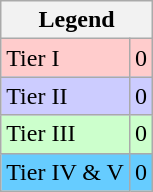<table class="wikitable sortable">
<tr>
<th colspan=2>Legend</th>
</tr>
<tr bgcolor="#ffcccc">
<td>Tier I</td>
<td align="center">0</td>
</tr>
<tr bgcolor="#ccccff">
<td>Tier II</td>
<td align="center">0</td>
</tr>
<tr bgcolor="#CCFFCC">
<td>Tier III</td>
<td align="center">0</td>
</tr>
<tr bgcolor="#66CCFF">
<td>Tier IV & V</td>
<td align="center">0</td>
</tr>
</table>
